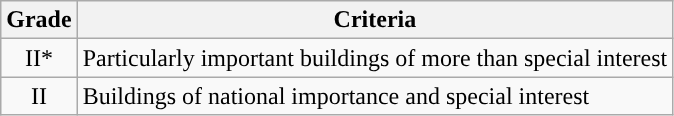<table class="wikitable">
<tr>
<th>Grade</th>
<th>Criteria</th>
</tr>
<tr>
<td align="center" >II*</td>
<td>Particularly important buildings of more than special interest</td>
</tr>
<tr>
<td align="center" >II</td>
<td>Buildings of national importance and special interest</td>
</tr>
</table>
